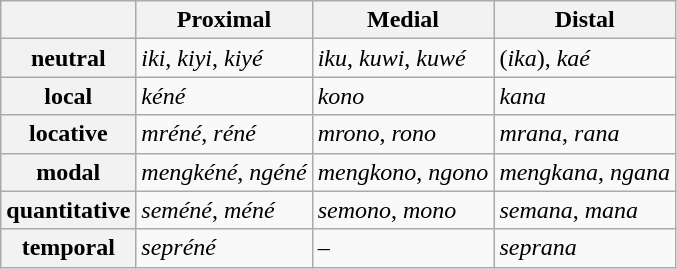<table class="wikitable" style="text-align: left;">
<tr>
<th></th>
<th><strong>Proximal</strong></th>
<th>Medial</th>
<th>Distal</th>
</tr>
<tr>
<th>neutral</th>
<td><em>iki</em>, <em>kiyi</em>, <em>kiyé</em></td>
<td><em>iku</em>, <em>kuwi</em>, <em>kuwé</em></td>
<td>(<em>ika</em>), <em>kaé</em></td>
</tr>
<tr>
<th>local</th>
<td><em>kéné</em></td>
<td><em>kono</em></td>
<td><em>kana</em></td>
</tr>
<tr>
<th>locative</th>
<td><em>mréné</em>, <em>réné</em></td>
<td><em>mrono</em>, <em>rono</em></td>
<td><em>mrana</em>, <em>rana</em></td>
</tr>
<tr>
<th>modal</th>
<td><em>mengkéné</em>, <em>ngéné</em></td>
<td><em>mengkono</em>, <em>ngono</em></td>
<td><em>mengkana</em>, <em>ngana</em></td>
</tr>
<tr>
<th>quantitative</th>
<td><em>seméné</em>, <em>méné</em></td>
<td><em>semono</em>, <em>mono</em></td>
<td><em>semana</em>, <em>mana</em></td>
</tr>
<tr>
<th>temporal</th>
<td><em>sepréné</em></td>
<td>–</td>
<td><em>seprana</em></td>
</tr>
</table>
